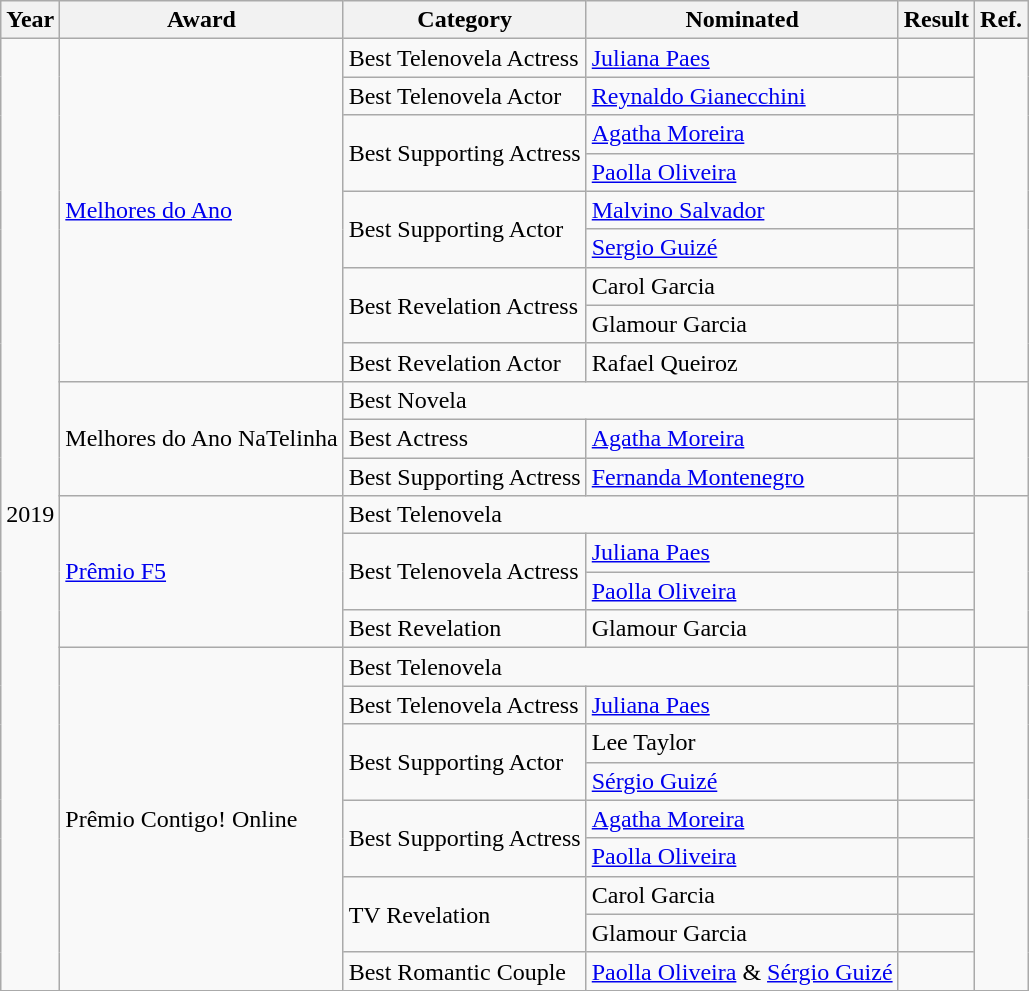<table class="wikitable">
<tr>
<th>Year</th>
<th>Award</th>
<th>Category</th>
<th>Nominated</th>
<th>Result</th>
<th>Ref.</th>
</tr>
<tr>
<td rowspan=25>2019</td>
<td rowspan=9><a href='#'>Melhores do Ano</a></td>
<td>Best Telenovela Actress</td>
<td><a href='#'>Juliana Paes</a></td>
<td></td>
<td rowspan=9 align="center"></td>
</tr>
<tr>
<td>Best Telenovela Actor</td>
<td><a href='#'>Reynaldo Gianecchini</a></td>
<td></td>
</tr>
<tr>
<td rowspan=2>Best Supporting Actress</td>
<td><a href='#'>Agatha Moreira</a></td>
<td></td>
</tr>
<tr>
<td><a href='#'>Paolla Oliveira</a></td>
<td></td>
</tr>
<tr>
<td rowspan=2>Best Supporting Actor</td>
<td><a href='#'>Malvino Salvador</a></td>
<td></td>
</tr>
<tr>
<td><a href='#'>Sergio Guizé</a></td>
<td></td>
</tr>
<tr>
<td rowspan=2>Best Revelation Actress</td>
<td>Carol Garcia</td>
<td></td>
</tr>
<tr>
<td>Glamour Garcia</td>
<td></td>
</tr>
<tr>
<td>Best Revelation Actor</td>
<td>Rafael Queiroz</td>
<td></td>
</tr>
<tr>
<td rowspan=3>Melhores do Ano NaTelinha</td>
<td colspan="2">Best Novela</td>
<td></td>
<td rowspan=3 align="center"><br></td>
</tr>
<tr>
<td>Best Actress</td>
<td><a href='#'>Agatha Moreira</a></td>
<td></td>
</tr>
<tr>
<td>Best Supporting Actress</td>
<td><a href='#'>Fernanda Montenegro</a></td>
<td></td>
</tr>
<tr>
<td rowspan=4><a href='#'>Prêmio F5</a></td>
<td colspan="2">Best Telenovela</td>
<td></td>
<td rowspan=4 align="center"><br></td>
</tr>
<tr>
<td rowspan=2>Best Telenovela Actress</td>
<td><a href='#'>Juliana Paes</a></td>
<td></td>
</tr>
<tr>
<td><a href='#'>Paolla Oliveira</a></td>
<td></td>
</tr>
<tr>
<td>Best Revelation</td>
<td>Glamour Garcia</td>
<td></td>
</tr>
<tr>
<td rowspan=9>Prêmio Contigo! Online</td>
<td colspan="2">Best Telenovela</td>
<td></td>
<td rowspan=9 align="center"><br></td>
</tr>
<tr>
<td>Best Telenovela Actress</td>
<td><a href='#'>Juliana Paes</a></td>
<td></td>
</tr>
<tr>
<td rowspan=2>Best Supporting Actor</td>
<td>Lee Taylor</td>
<td></td>
</tr>
<tr>
<td><a href='#'>Sérgio Guizé</a></td>
<td></td>
</tr>
<tr>
<td rowspan=2>Best Supporting Actress</td>
<td><a href='#'>Agatha Moreira</a></td>
<td></td>
</tr>
<tr>
<td><a href='#'>Paolla Oliveira</a></td>
<td></td>
</tr>
<tr>
<td rowspan=2>TV Revelation</td>
<td>Carol Garcia</td>
<td></td>
</tr>
<tr>
<td>Glamour Garcia</td>
<td></td>
</tr>
<tr>
<td>Best Romantic Couple</td>
<td><a href='#'>Paolla Oliveira</a> & <a href='#'>Sérgio Guizé</a></td>
<td></td>
</tr>
<tr>
</tr>
</table>
